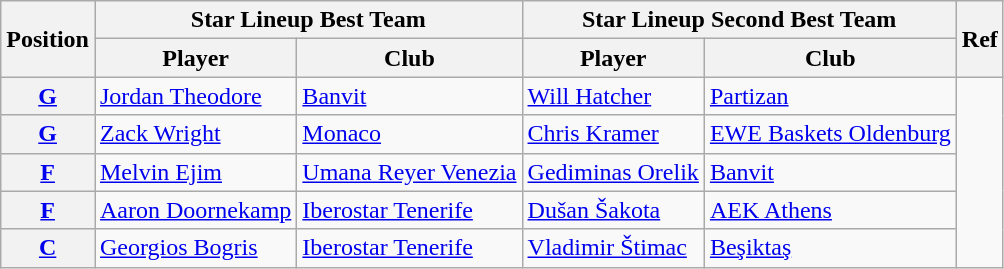<table class="wikitable">
<tr>
<th rowspan=2>Position</th>
<th colspan=2>Star Lineup Best Team</th>
<th colspan=2>Star Lineup Second Best Team</th>
<th rowspan=2>Ref</th>
</tr>
<tr>
<th>Player</th>
<th>Club</th>
<th>Player</th>
<th>Club</th>
</tr>
<tr>
<th style="text-align:center;"><a href='#'>G</a></th>
<td> <a href='#'>Jordan Theodore</a></td>
<td> <a href='#'>Banvit</a></td>
<td> <a href='#'>Will Hatcher</a></td>
<td> <a href='#'>Partizan</a></td>
<td style="text-align:center;" rowspan=5></td>
</tr>
<tr>
<th style="text-align:center;"><a href='#'>G</a></th>
<td> <a href='#'>Zack Wright</a></td>
<td> <a href='#'>Monaco</a></td>
<td> <a href='#'>Chris Kramer</a></td>
<td> <a href='#'>EWE Baskets Oldenburg</a></td>
</tr>
<tr>
<th style="text-align:center;"><a href='#'>F</a></th>
<td> <a href='#'>Melvin Ejim</a></td>
<td> <a href='#'>Umana Reyer Venezia</a></td>
<td> <a href='#'>Gediminas Orelik</a></td>
<td> <a href='#'>Banvit</a></td>
</tr>
<tr>
<th style="text-align:center;"><a href='#'>F</a></th>
<td> <a href='#'>Aaron Doornekamp</a></td>
<td> <a href='#'>Iberostar Tenerife</a></td>
<td> <a href='#'>Dušan Šakota</a></td>
<td> <a href='#'>AEK Athens</a></td>
</tr>
<tr>
<th style="text-align:center;"><a href='#'>C</a></th>
<td> <a href='#'>Georgios Bogris</a></td>
<td> <a href='#'>Iberostar Tenerife</a></td>
<td> <a href='#'>Vladimir Štimac</a></td>
<td> <a href='#'>Beşiktaş</a></td>
</tr>
</table>
